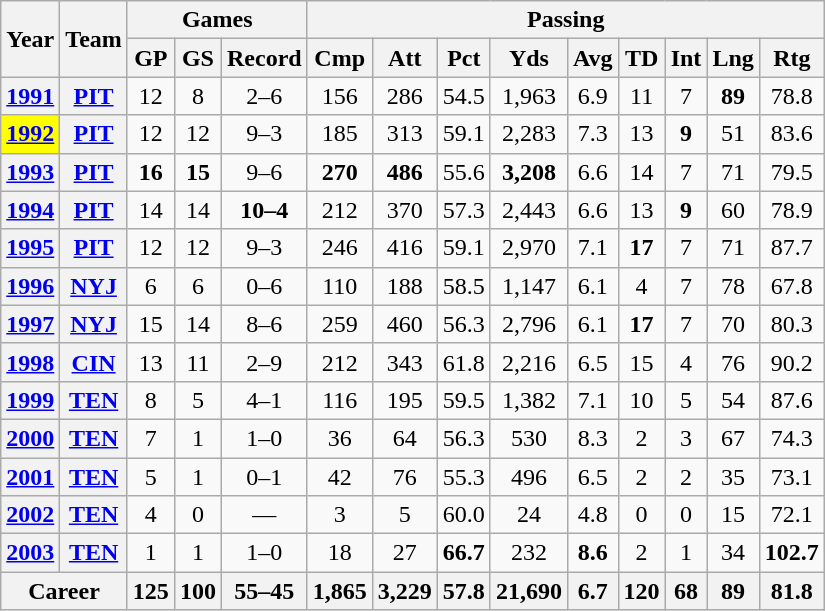<table class="wikitable" style="text-align:center">
<tr>
<th rowspan="2">Year</th>
<th rowspan="2">Team</th>
<th colspan="3">Games</th>
<th colspan="9">Passing</th>
</tr>
<tr>
<th>GP</th>
<th>GS</th>
<th>Record</th>
<th>Cmp</th>
<th>Att</th>
<th>Pct</th>
<th>Yds</th>
<th>Avg</th>
<th>TD</th>
<th>Int</th>
<th>Lng</th>
<th>Rtg</th>
</tr>
<tr>
<th><a href='#'>1991</a></th>
<th><a href='#'>PIT</a></th>
<td>12</td>
<td>8</td>
<td>2–6</td>
<td>156</td>
<td>286</td>
<td>54.5</td>
<td>1,963</td>
<td>6.9</td>
<td>11</td>
<td>7</td>
<td><strong>89</strong></td>
<td>78.8</td>
</tr>
<tr>
<th style="background:#ffff00"><a href='#'>1992</a></th>
<th><a href='#'>PIT</a></th>
<td>12</td>
<td>12</td>
<td>9–3</td>
<td>185</td>
<td>313</td>
<td>59.1</td>
<td>2,283</td>
<td>7.3</td>
<td>13</td>
<td><strong>9</strong></td>
<td>51</td>
<td>83.6</td>
</tr>
<tr>
<th><a href='#'>1993</a></th>
<th><a href='#'>PIT</a></th>
<td><strong>16</strong></td>
<td><strong>15</strong></td>
<td>9–6</td>
<td><strong>270</strong></td>
<td><strong>486</strong></td>
<td>55.6</td>
<td><strong>3,208</strong></td>
<td>6.6</td>
<td>14</td>
<td>7</td>
<td>71</td>
<td>79.5</td>
</tr>
<tr>
<th><a href='#'>1994</a></th>
<th><a href='#'>PIT</a></th>
<td>14</td>
<td>14</td>
<td><strong>10–4</strong></td>
<td>212</td>
<td>370</td>
<td>57.3</td>
<td>2,443</td>
<td>6.6</td>
<td>13</td>
<td><strong>9</strong></td>
<td>60</td>
<td>78.9</td>
</tr>
<tr>
<th><a href='#'>1995</a></th>
<th><a href='#'>PIT</a></th>
<td>12</td>
<td>12</td>
<td>9–3</td>
<td>246</td>
<td>416</td>
<td>59.1</td>
<td>2,970</td>
<td>7.1</td>
<td><strong>17</strong></td>
<td>7</td>
<td>71</td>
<td>87.7</td>
</tr>
<tr>
<th><a href='#'>1996</a></th>
<th><a href='#'>NYJ</a></th>
<td>6</td>
<td>6</td>
<td>0–6</td>
<td>110</td>
<td>188</td>
<td>58.5</td>
<td>1,147</td>
<td>6.1</td>
<td>4</td>
<td>7</td>
<td>78</td>
<td>67.8</td>
</tr>
<tr>
<th><a href='#'>1997</a></th>
<th><a href='#'>NYJ</a></th>
<td>15</td>
<td>14</td>
<td>8–6</td>
<td>259</td>
<td>460</td>
<td>56.3</td>
<td>2,796</td>
<td>6.1</td>
<td><strong>17</strong></td>
<td>7</td>
<td>70</td>
<td>80.3</td>
</tr>
<tr>
<th><a href='#'>1998</a></th>
<th><a href='#'>CIN</a></th>
<td>13</td>
<td>11</td>
<td>2–9</td>
<td>212</td>
<td>343</td>
<td>61.8</td>
<td>2,216</td>
<td>6.5</td>
<td>15</td>
<td>4</td>
<td>76</td>
<td>90.2</td>
</tr>
<tr>
<th><a href='#'>1999</a></th>
<th><a href='#'>TEN</a></th>
<td>8</td>
<td>5</td>
<td>4–1</td>
<td>116</td>
<td>195</td>
<td>59.5</td>
<td>1,382</td>
<td>7.1</td>
<td>10</td>
<td>5</td>
<td>54</td>
<td>87.6</td>
</tr>
<tr>
<th><a href='#'>2000</a></th>
<th><a href='#'>TEN</a></th>
<td>7</td>
<td>1</td>
<td>1–0</td>
<td>36</td>
<td>64</td>
<td>56.3</td>
<td>530</td>
<td>8.3</td>
<td>2</td>
<td>3</td>
<td>67</td>
<td>74.3</td>
</tr>
<tr>
<th><a href='#'>2001</a></th>
<th><a href='#'>TEN</a></th>
<td>5</td>
<td>1</td>
<td>0–1</td>
<td>42</td>
<td>76</td>
<td>55.3</td>
<td>496</td>
<td>6.5</td>
<td>2</td>
<td>2</td>
<td>35</td>
<td>73.1</td>
</tr>
<tr>
<th><a href='#'>2002</a></th>
<th><a href='#'>TEN</a></th>
<td>4</td>
<td>0</td>
<td>—</td>
<td>3</td>
<td>5</td>
<td>60.0</td>
<td>24</td>
<td>4.8</td>
<td>0</td>
<td>0</td>
<td>15</td>
<td>72.1</td>
</tr>
<tr>
<th><a href='#'>2003</a></th>
<th><a href='#'>TEN</a></th>
<td>1</td>
<td>1</td>
<td>1–0</td>
<td>18</td>
<td>27</td>
<td><strong>66.7</strong></td>
<td>232</td>
<td><strong>8.6</strong></td>
<td>2</td>
<td>1</td>
<td>34</td>
<td><strong>102.7</strong></td>
</tr>
<tr>
<th colspan="2">Career</th>
<th>125</th>
<th>100</th>
<th>55–45</th>
<th>1,865</th>
<th>3,229</th>
<th>57.8</th>
<th>21,690</th>
<th>6.7</th>
<th>120</th>
<th>68</th>
<th>89</th>
<th>81.8</th>
</tr>
</table>
